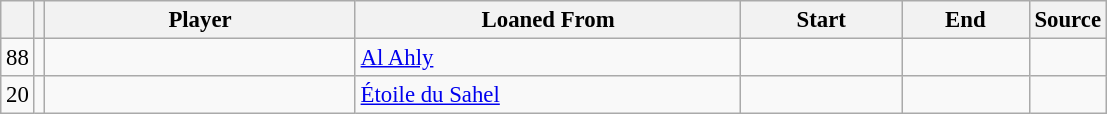<table class="wikitable plainrowheaders sortable" style="font-size:95%">
<tr>
<th></th>
<th></th>
<th scope=col style="width:200px;"><strong>Player</strong></th>
<th scope=col style="width:250px;"><strong>Loaned From</strong></th>
<th scope=col style="width:100px;"><strong>Start</strong></th>
<th scope=col style="width:78px;"><strong>End</strong></th>
<th><strong>Source</strong></th>
</tr>
<tr>
<td align=center>88</td>
<td align=center></td>
<td></td>
<td> <a href='#'>Al Ahly</a></td>
<td align=center></td>
<td align=center></td>
<td align=center></td>
</tr>
<tr>
<td align=center>20</td>
<td align=center></td>
<td></td>
<td> <a href='#'>Étoile du Sahel</a></td>
<td align=center></td>
<td align=center></td>
<td align=center></td>
</tr>
</table>
